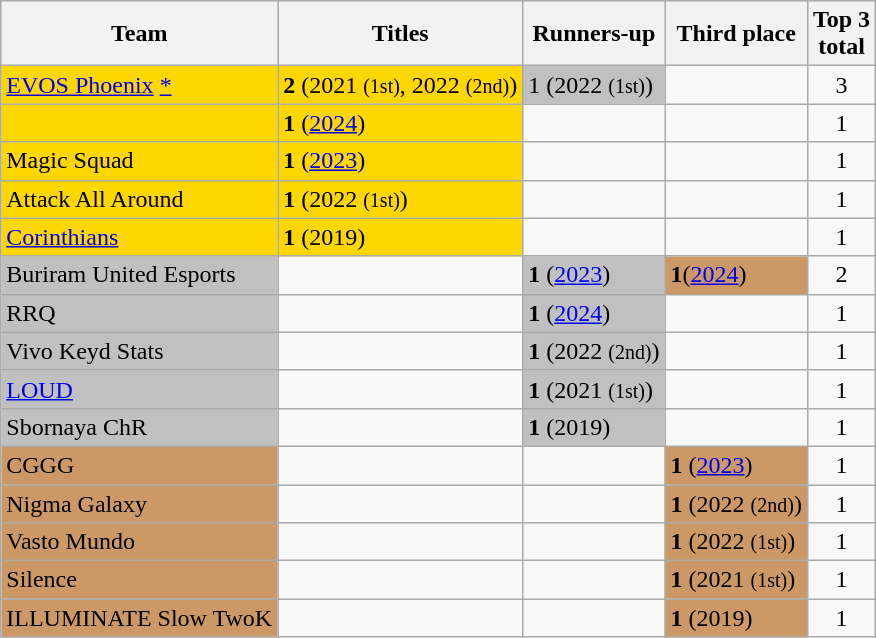<table class="wikitable sortable mw-collapsible">
<tr>
<th>Team</th>
<th>Titles</th>
<th>Runners-up</th>
<th>Third place</th>
<th data-sort-type="number">Top 3 <br> total</th>
</tr>
<tr>
<td style="background:gold"> <a href='#'>EVOS Phoenix</a> <a href='#'>*</a></td>
<td style="background:gold"><strong>2</strong> (2021 <small>(1st)</small>, 2022 <small>(2nd)</small>)</td>
<td style="background:silver">1 (2022 <small>(1st)</small>)</td>
<td></td>
<td align=center>3</td>
</tr>
<tr>
<td style="background:gold"> </td>
<td style="background:gold"><strong>1</strong> (<a href='#'>2024</a>)</td>
<td></td>
<td></td>
<td align="center">1</td>
</tr>
<tr>
<td style="background:gold"> Magic Squad</td>
<td style="background:gold"><strong>1</strong> (<a href='#'>2023</a>)</td>
<td></td>
<td></td>
<td align="center">1</td>
</tr>
<tr>
<td style="background:gold"> Attack All Around</td>
<td style="background:gold"><strong>1</strong> (2022 <small>(1st)</small>)</td>
<td></td>
<td></td>
<td align="center">1</td>
</tr>
<tr>
<td style="background:gold"> <a href='#'>Corinthians</a></td>
<td style="background:gold"><strong>1</strong> (2019)</td>
<td></td>
<td></td>
<td align=center>1</td>
</tr>
<tr>
<td style="background:silver"> Buriram United Esports</td>
<td></td>
<td style="background:silver"><strong>1</strong> (<a href='#'>2023</a>)</td>
<td style="background:#cc9966"><strong>1</strong>(<a href='#'>2024</a>)</td>
<td align="center">2</td>
</tr>
<tr>
<td style="background:silver"> RRQ</td>
<td></td>
<td style="background:silver"><strong>1</strong> (<a href='#'>2024</a>)</td>
<td></td>
<td align=center>1</td>
</tr>
<tr>
<td style="background:silver"> Vivo Keyd Stats</td>
<td></td>
<td style="background:silver"><strong>1</strong> (2022 <small>(2nd)</small>)</td>
<td></td>
<td align="center">1</td>
</tr>
<tr>
<td style="background:silver"> <a href='#'>LOUD</a></td>
<td></td>
<td style="background:silver"><strong>1</strong> (2021 <small>(1st)</small>)</td>
<td></td>
<td align="center">1</td>
</tr>
<tr>
<td style="background:silver"> Sbornaya ChR</td>
<td></td>
<td style="background:silver"><strong>1</strong> (2019)</td>
<td></td>
<td align="center">1</td>
</tr>
<tr>
<td style="background:#cc9966"> CGGG</td>
<td></td>
<td></td>
<td style="background:#cc9966"><strong>1</strong> (<a href='#'>2023</a>)</td>
<td align="center">1</td>
</tr>
<tr>
<td style="background:#cc9966"> Nigma Galaxy</td>
<td></td>
<td></td>
<td style="background:#cc9966"><strong>1</strong> (2022 <small>(2nd)</small>)</td>
<td align="center">1</td>
</tr>
<tr>
<td style="background:#cc9966"> Vasto Mundo</td>
<td></td>
<td></td>
<td style="background:#cc9966"><strong>1</strong> (2022 <small>(1st)</small>)</td>
<td align="center">1</td>
</tr>
<tr>
<td style="background:#cc9966"> Silence</td>
<td></td>
<td></td>
<td style="background:#cc9966"><strong>1</strong> (2021 <small>(1st)</small>)</td>
<td align="center">1</td>
</tr>
<tr>
<td style="background:#cc9966"> ILLUMINATE Slow TwoK</td>
<td></td>
<td></td>
<td style="background:#cc9966"><strong>1</strong> (2019)</td>
<td align=center>1</td>
</tr>
</table>
